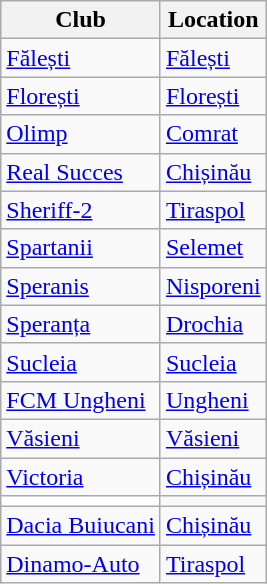<table class="wikitable">
<tr>
<th>Club</th>
<th>Location</th>
</tr>
<tr>
<td><a href='#'>Fălești</a></td>
<td><a href='#'>Fălești</a></td>
</tr>
<tr>
<td><a href='#'>Florești</a></td>
<td><a href='#'>Florești</a></td>
</tr>
<tr>
<td><a href='#'>Olimp</a></td>
<td><a href='#'>Comrat</a></td>
</tr>
<tr>
<td><a href='#'>Real Succes</a></td>
<td><a href='#'>Chișinău</a></td>
</tr>
<tr>
<td><a href='#'>Sheriff-2</a></td>
<td><a href='#'>Tiraspol</a></td>
</tr>
<tr>
<td><a href='#'>Spartanii</a></td>
<td><a href='#'>Selemet</a></td>
</tr>
<tr>
<td><a href='#'>Speranis</a></td>
<td><a href='#'>Nisporeni</a></td>
</tr>
<tr>
<td><a href='#'>Speranța</a></td>
<td><a href='#'>Drochia</a></td>
</tr>
<tr>
<td><a href='#'>Sucleia</a></td>
<td><a href='#'>Sucleia</a></td>
</tr>
<tr>
<td><a href='#'>FCM Ungheni</a></td>
<td><a href='#'>Ungheni</a></td>
</tr>
<tr>
<td><a href='#'>Văsieni</a></td>
<td><a href='#'>Văsieni</a></td>
</tr>
<tr>
<td><a href='#'>Victoria</a></td>
<td><a href='#'>Chișinău</a></td>
</tr>
<tr>
<td colspan=1 style="text-align: center;" bgcolor=white></td>
</tr>
<tr>
<td><a href='#'>Dacia Buiucani</a></td>
<td><a href='#'>Chișinău</a></td>
</tr>
<tr>
<td><a href='#'>Dinamo-Auto</a></td>
<td><a href='#'>Tiraspol</a></td>
</tr>
</table>
